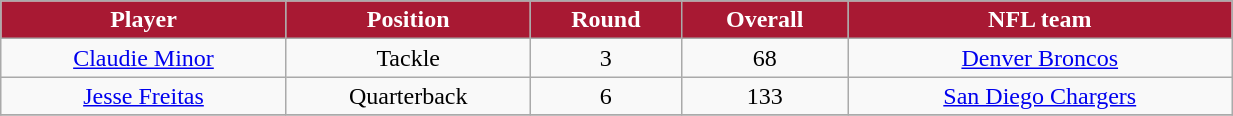<table class="wikitable" width="65%">
<tr>
<th style="background:#A81933;color:#FFFFFF;">Player</th>
<th style="background:#A81933;color:#FFFFFF;">Position</th>
<th style="background:#A81933;color:#FFFFFF;">Round</th>
<th style="background:#A81933;color:#FFFFFF;">Overall</th>
<th style="background:#A81933;color:#FFFFFF;">NFL team</th>
</tr>
<tr align="center" bgcolor="">
<td><a href='#'>Claudie Minor</a></td>
<td>Tackle</td>
<td>3</td>
<td>68</td>
<td><a href='#'>Denver Broncos</a></td>
</tr>
<tr align="center" bgcolor="">
<td><a href='#'>Jesse Freitas</a></td>
<td>Quarterback</td>
<td>6</td>
<td>133</td>
<td><a href='#'>San Diego Chargers</a></td>
</tr>
<tr align="center" bgcolor="">
</tr>
</table>
